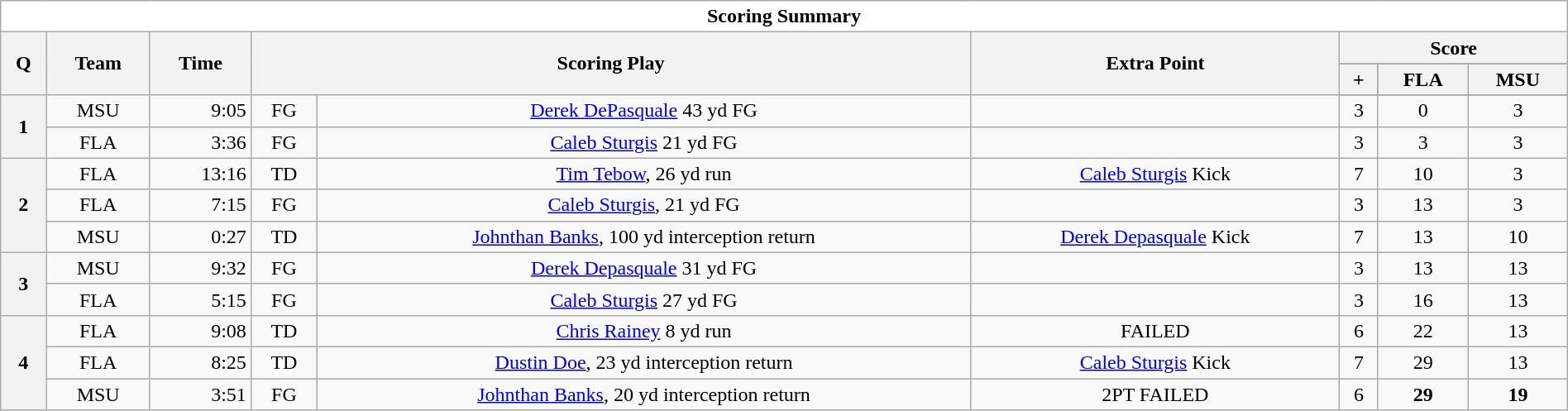<table class="wikitable collapsible collapsed" width=100% style="text-align:center; font-size: 15% border 1px solid #FF4A00">
<tr>
<th colspan=9; style=background:white; color:#FF4A00"><span>Scoring Summary</span></th>
</tr>
<tr>
<th rowspan=2>Q</th>
<th rowspan=2>Team</th>
<th rowspan=2>Time</th>
<th colspan=2 rowspan=2>Scoring Play</th>
<th rowspan=2>Extra Point</th>
<th colspan=3>Score</th>
</tr>
<tr align="center" bgcolor=#0021A4;>
<th>+</th>
<th>FLA</th>
<th>MSU</th>
</tr>
<tr align="center">
<th rowspan=2>1</th>
<td>MSU</td>
<td align=right>9:05</td>
<td>FG</td>
<td><a href='#'>Derek DePasquale</a> 43 yd FG</td>
<td></td>
<td>3</td>
<td>0</td>
<td>3</td>
</tr>
<tr align="center">
<td>FLA</td>
<td align=right>3:36</td>
<td>FG</td>
<td><a href='#'>Caleb Sturgis</a> 21 yd FG</td>
<td></td>
<td>3</td>
<td>3</td>
<td>3</td>
</tr>
<tr align="center">
<th rowspan=3>2</th>
<td>FLA</td>
<td align=right>13:16</td>
<td>TD</td>
<td><a href='#'>Tim Tebow</a>, 26 yd run</td>
<td><a href='#'>Caleb Sturgis</a> Kick</td>
<td>7</td>
<td>10</td>
<td>3</td>
</tr>
<tr align="center">
<td>FLA</td>
<td align=right>7:15</td>
<td>FG</td>
<td><a href='#'>Caleb Sturgis</a>, 21 yd FG</td>
<td></td>
<td>3</td>
<td>13</td>
<td>3</td>
</tr>
<tr align="center">
<td>MSU</td>
<td align=right>0:27</td>
<td>TD</td>
<td><a href='#'>Johnthan Banks</a>, 100 yd interception return</td>
<td><a href='#'>Derek Depasquale</a> Kick</td>
<td>7</td>
<td>13</td>
<td>10</td>
</tr>
<tr align="center">
<th rowspan=2>3</th>
<td>MSU</td>
<td align=right>9:32</td>
<td>FG</td>
<td><a href='#'>Derek Depasquale</a> 31 yd FG</td>
<td></td>
<td>3</td>
<td>13</td>
<td>13</td>
</tr>
<tr align="center">
<td>FLA</td>
<td align=right>5:15</td>
<td>FG</td>
<td><a href='#'>Caleb Sturgis</a> 27 yd FG</td>
<td></td>
<td>3</td>
<td>16</td>
<td>13</td>
</tr>
<tr align="center">
<th rowspan=3>4</th>
<td>FLA</td>
<td align=right>9:08</td>
<td>TD</td>
<td><a href='#'>Chris Rainey</a> 8 yd run</td>
<td>FAILED</td>
<td>6</td>
<td>22</td>
<td>13</td>
</tr>
<tr align="center">
<td>FLA</td>
<td align=right>8:25</td>
<td>TD</td>
<td><a href='#'>Dustin Doe</a>, 23 yd interception return</td>
<td><a href='#'>Caleb Sturgis</a> Kick</td>
<td>7</td>
<td>29</td>
<td>13</td>
</tr>
<tr align="center">
<td>MSU</td>
<td align=right>3:51</td>
<td>FG</td>
<td><a href='#'>Johnthan Banks</a>, 20 yd interception return</td>
<td>2PT FAILED</td>
<td>6</td>
<td><strong>29</strong></td>
<td><strong>19</strong></td>
</tr>
</table>
